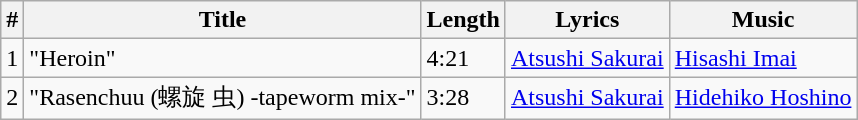<table class="wikitable">
<tr>
<th>#</th>
<th>Title</th>
<th>Length</th>
<th>Lyrics</th>
<th>Music</th>
</tr>
<tr>
<td>1</td>
<td>"Heroin"</td>
<td>4:21</td>
<td><a href='#'>Atsushi Sakurai</a></td>
<td><a href='#'>Hisashi Imai</a></td>
</tr>
<tr>
<td>2</td>
<td>"Rasenchuu (螺旋 虫) -tapeworm mix-"</td>
<td>3:28</td>
<td><a href='#'>Atsushi Sakurai</a></td>
<td><a href='#'>Hidehiko Hoshino</a></td>
</tr>
</table>
